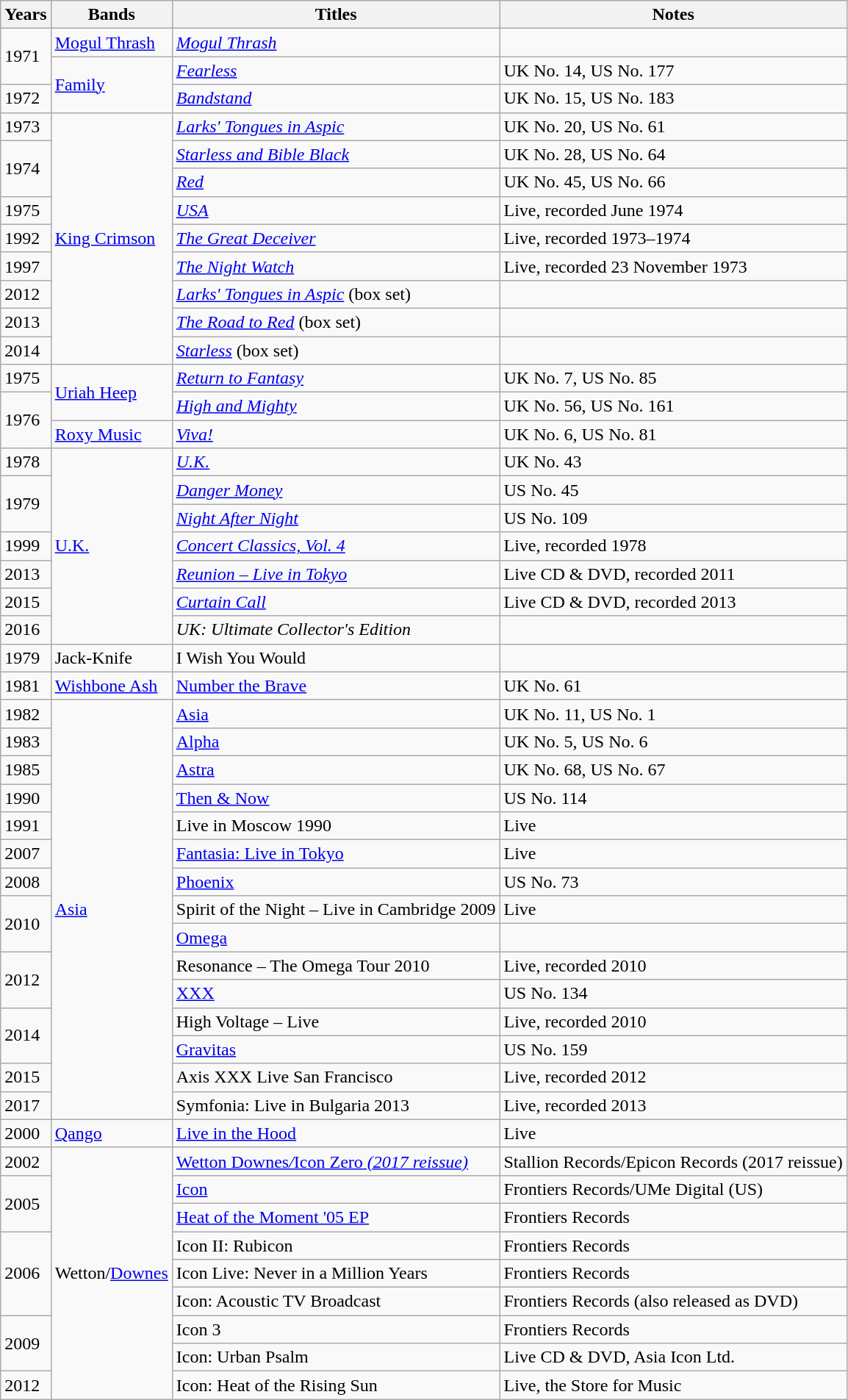<table class="wikitable sortable">
<tr>
<th>Years</th>
<th>Bands</th>
<th>Titles</th>
<th>Notes</th>
</tr>
<tr>
<td rowspan="2">1971</td>
<td><a href='#'>Mogul Thrash</a></td>
<td><em><a href='#'>Mogul Thrash</a></em></td>
<td></td>
</tr>
<tr>
<td rowspan="2"><a href='#'>Family</a></td>
<td><em><a href='#'>Fearless</a></em></td>
<td>UK No. 14, US No. 177</td>
</tr>
<tr>
<td>1972</td>
<td><em><a href='#'>Bandstand</a></em></td>
<td>UK No. 15, US No. 183</td>
</tr>
<tr>
<td>1973</td>
<td rowspan="9"><a href='#'>King Crimson</a></td>
<td><em><a href='#'>Larks' Tongues in Aspic</a></em></td>
<td>UK No. 20, US No. 61</td>
</tr>
<tr>
<td rowspan="2">1974</td>
<td><em><a href='#'>Starless and Bible Black</a></em></td>
<td>UK No. 28, US No. 64</td>
</tr>
<tr>
<td><em><a href='#'>Red</a></em></td>
<td>UK No. 45, US No. 66</td>
</tr>
<tr>
<td>1975</td>
<td><em><a href='#'>USA</a></em></td>
<td>Live, recorded June 1974</td>
</tr>
<tr>
<td>1992</td>
<td><em><a href='#'>The Great Deceiver</a></em></td>
<td>Live, recorded 1973–1974</td>
</tr>
<tr>
<td>1997</td>
<td><em><a href='#'>The Night Watch</a></em></td>
<td>Live, recorded 23 November 1973</td>
</tr>
<tr>
<td>2012</td>
<td><em><a href='#'>Larks' Tongues in Aspic</a></em> (box set)</td>
<td></td>
</tr>
<tr>
<td>2013</td>
<td><em><a href='#'>The Road to Red</a></em> (box set)</td>
<td></td>
</tr>
<tr>
<td>2014</td>
<td><em><a href='#'>Starless</a></em> (box set)</td>
<td></td>
</tr>
<tr>
<td>1975</td>
<td rowspan="2"><a href='#'>Uriah Heep</a></td>
<td><em><a href='#'>Return to Fantasy</a></em></td>
<td>UK No. 7, US No. 85</td>
</tr>
<tr>
<td rowspan="2">1976</td>
<td><em><a href='#'>High and Mighty</a></em></td>
<td>UK No. 56, US No. 161</td>
</tr>
<tr>
<td><a href='#'>Roxy Music</a></td>
<td><em><a href='#'>Viva!</a></em></td>
<td>UK No. 6, US No. 81</td>
</tr>
<tr>
<td>1978</td>
<td rowspan="7"><a href='#'>U.K.</a></td>
<td><em><a href='#'>U.K.</a></em></td>
<td>UK No. 43</td>
</tr>
<tr>
<td rowspan="2">1979</td>
<td><em><a href='#'>Danger Money</a></em></td>
<td>US No. 45</td>
</tr>
<tr>
<td><em><a href='#'>Night After Night</a></em></td>
<td>US No. 109</td>
</tr>
<tr>
<td>1999</td>
<td><em><a href='#'>Concert Classics, Vol. 4</a></em></td>
<td>Live, recorded 1978</td>
</tr>
<tr>
<td>2013</td>
<td><em><a href='#'>Reunion – Live in Tokyo</a></em></td>
<td>Live CD & DVD, recorded 2011</td>
</tr>
<tr>
<td>2015</td>
<td><em><a href='#'>Curtain Call</a></em></td>
<td>Live CD & DVD, recorded 2013</td>
</tr>
<tr>
<td>2016</td>
<td><em>UK: Ultimate Collector's Edition<strong></td>
<td></td>
</tr>
<tr>
<td>1979</td>
<td>Jack-Knife</td>
<td></em>I Wish You Would<em></td>
<td></td>
</tr>
<tr>
<td>1981</td>
<td><a href='#'>Wishbone Ash</a></td>
<td></em><a href='#'>Number the Brave</a><em></td>
<td>UK No. 61</td>
</tr>
<tr>
<td>1982</td>
<td rowspan="15"><a href='#'>Asia</a></td>
<td></em><a href='#'>Asia</a><em></td>
<td>UK No. 11, US No. 1</td>
</tr>
<tr>
<td>1983</td>
<td></em><a href='#'>Alpha</a><em></td>
<td>UK No. 5, US No. 6</td>
</tr>
<tr>
<td>1985</td>
<td></em><a href='#'>Astra</a><em></td>
<td>UK No. 68, US No. 67</td>
</tr>
<tr>
<td>1990</td>
<td></em><a href='#'>Then & Now</a><em></td>
<td>US No. 114</td>
</tr>
<tr>
<td>1991</td>
<td></em>Live in Moscow 1990<em></td>
<td>Live</td>
</tr>
<tr>
<td>2007</td>
<td></em><a href='#'>Fantasia: Live in Tokyo</a><em></td>
<td>Live</td>
</tr>
<tr>
<td>2008</td>
<td></em><a href='#'>Phoenix</a><em></td>
<td>US No. 73</td>
</tr>
<tr>
<td rowspan="2">2010</td>
<td></em>Spirit of the Night – Live in Cambridge 2009<em></td>
<td>Live</td>
</tr>
<tr>
<td></em><a href='#'>Omega</a><em></td>
<td></td>
</tr>
<tr>
<td rowspan="2">2012</td>
<td></em>Resonance – The Omega Tour 2010<em></td>
<td>Live, recorded 2010</td>
</tr>
<tr>
<td></em><a href='#'>XXX</a><em></td>
<td>US No. 134</td>
</tr>
<tr>
<td rowspan="2">2014</td>
<td></em>High Voltage – Live<em></td>
<td>Live, recorded 2010</td>
</tr>
<tr>
<td></em><a href='#'>Gravitas</a><em></td>
<td>US No. 159</td>
</tr>
<tr>
<td>2015</td>
<td></em>Axis XXX Live San Francisco<em></td>
<td>Live, recorded 2012</td>
</tr>
<tr>
<td>2017</td>
<td></em>Symfonia: Live in Bulgaria 2013<em></td>
<td>Live, recorded 2013</td>
</tr>
<tr>
<td>2000</td>
<td><a href='#'>Qango</a></td>
<td></em><a href='#'>Live in the Hood</a><em></td>
<td>Live</td>
</tr>
<tr>
<td>2002</td>
<td rowspan="9">Wetton/<a href='#'>Downes</a></td>
<td><a href='#'></em>Wetton Downes<em>/</em>Icon Zero<em> (2017 reissue)</a></td>
<td>Stallion Records/Epicon Records (2017 reissue)</td>
</tr>
<tr>
<td rowspan="2">2005</td>
<td></em><a href='#'>Icon</a><em></td>
<td>Frontiers Records/UMe Digital (US)</td>
</tr>
<tr>
<td></em><a href='#'>Heat of the Moment '05 EP</a><em></td>
<td>Frontiers Records</td>
</tr>
<tr>
<td rowspan="3">2006</td>
<td></em>Icon II: Rubicon<em></td>
<td>Frontiers Records</td>
</tr>
<tr>
<td></em>Icon Live: Never in a Million Years<em></td>
<td>Frontiers Records</td>
</tr>
<tr>
<td></em>Icon: Acoustic TV Broadcast<em></td>
<td>Frontiers Records (also released as DVD)</td>
</tr>
<tr>
<td rowspan="2">2009</td>
<td></em>Icon 3<em></td>
<td>Frontiers Records</td>
</tr>
<tr>
<td></em>Icon: Urban Psalm<em></td>
<td>Live CD & DVD, Asia Icon Ltd.</td>
</tr>
<tr>
<td>2012</td>
<td></em>Icon: Heat of the Rising Sun<em></td>
<td>Live, the Store for Music</td>
</tr>
</table>
